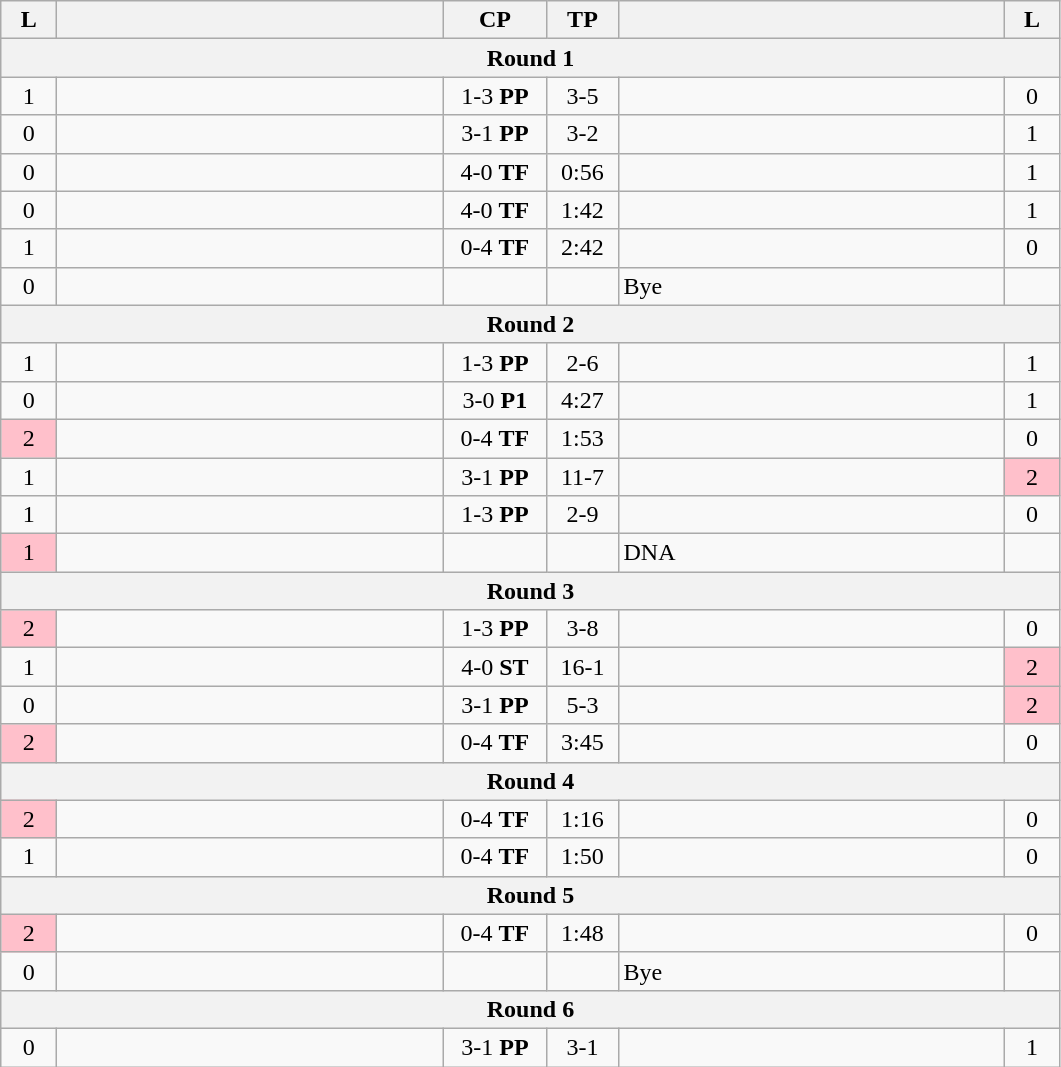<table class="wikitable" style="text-align: center;" |>
<tr>
<th width="30">L</th>
<th width="250"></th>
<th width="62">CP</th>
<th width="40">TP</th>
<th width="250"></th>
<th width="30">L</th>
</tr>
<tr>
<th colspan="7">Round 1</th>
</tr>
<tr>
<td>1</td>
<td style="text-align:left;"></td>
<td>1-3 <strong>PP</strong></td>
<td>3-5</td>
<td style="text-align:left;"><strong></strong></td>
<td>0</td>
</tr>
<tr>
<td>0</td>
<td style="text-align:left;"><strong></strong></td>
<td>3-1 <strong>PP</strong></td>
<td>3-2</td>
<td style="text-align:left;"></td>
<td>1</td>
</tr>
<tr>
<td>0</td>
<td style="text-align:left;"><strong></strong></td>
<td>4-0 <strong>TF</strong></td>
<td>0:56</td>
<td style="text-align:left;"></td>
<td>1</td>
</tr>
<tr>
<td>0</td>
<td style="text-align:left;"><strong></strong></td>
<td>4-0 <strong>TF</strong></td>
<td>1:42</td>
<td style="text-align:left;"></td>
<td>1</td>
</tr>
<tr>
<td>1</td>
<td style="text-align:left;"></td>
<td>0-4 <strong>TF</strong></td>
<td>2:42</td>
<td style="text-align:left;"><strong></strong></td>
<td>0</td>
</tr>
<tr>
<td>0</td>
<td style="text-align:left;"><strong></strong></td>
<td></td>
<td></td>
<td style="text-align:left;">Bye</td>
<td></td>
</tr>
<tr>
<th colspan="7">Round 2</th>
</tr>
<tr>
<td>1</td>
<td style="text-align:left;"></td>
<td>1-3 <strong>PP</strong></td>
<td>2-6</td>
<td style="text-align:left;"><strong></strong></td>
<td>1</td>
</tr>
<tr>
<td>0</td>
<td style="text-align:left;"><strong></strong></td>
<td>3-0 <strong>P1</strong></td>
<td>4:27</td>
<td style="text-align:left;"></td>
<td>1</td>
</tr>
<tr>
<td bgcolor=pink>2</td>
<td style="text-align:left;"></td>
<td>0-4 <strong>TF</strong></td>
<td>1:53</td>
<td style="text-align:left;"><strong></strong></td>
<td>0</td>
</tr>
<tr>
<td>1</td>
<td style="text-align:left;"><strong></strong></td>
<td>3-1 <strong>PP</strong></td>
<td>11-7</td>
<td style="text-align:left;"></td>
<td bgcolor=pink>2</td>
</tr>
<tr>
<td>1</td>
<td style="text-align:left;"></td>
<td>1-3 <strong>PP</strong></td>
<td>2-9</td>
<td style="text-align:left;"><strong></strong></td>
<td>0</td>
</tr>
<tr>
<td bgcolor=pink>1</td>
<td style="text-align:left;"></td>
<td></td>
<td></td>
<td style="text-align:left;">DNA</td>
<td></td>
</tr>
<tr>
<th colspan="7">Round 3</th>
</tr>
<tr>
<td bgcolor=pink>2</td>
<td style="text-align:left;"></td>
<td>1-3 <strong>PP</strong></td>
<td>3-8</td>
<td style="text-align:left;"><strong></strong></td>
<td>0</td>
</tr>
<tr>
<td>1</td>
<td style="text-align:left;"><strong></strong></td>
<td>4-0 <strong>ST</strong></td>
<td>16-1</td>
<td style="text-align:left;"></td>
<td bgcolor=pink>2</td>
</tr>
<tr>
<td>0</td>
<td style="text-align:left;"><strong></strong></td>
<td>3-1 <strong>PP</strong></td>
<td>5-3</td>
<td style="text-align:left;"></td>
<td bgcolor=pink>2</td>
</tr>
<tr>
<td bgcolor=pink>2</td>
<td style="text-align:left;"></td>
<td>0-4 <strong>TF</strong></td>
<td>3:45</td>
<td style="text-align:left;"><strong></strong></td>
<td>0</td>
</tr>
<tr>
<th colspan="7">Round 4</th>
</tr>
<tr>
<td bgcolor=pink>2</td>
<td style="text-align:left;"></td>
<td>0-4 <strong>TF</strong></td>
<td>1:16</td>
<td style="text-align:left;"><strong></strong></td>
<td>0</td>
</tr>
<tr>
<td>1</td>
<td style="text-align:left;"></td>
<td>0-4 <strong>TF</strong></td>
<td>1:50</td>
<td style="text-align:left;"><strong></strong></td>
<td>0</td>
</tr>
<tr>
<th colspan="7">Round 5</th>
</tr>
<tr>
<td bgcolor=pink>2</td>
<td style="text-align:left;"></td>
<td>0-4 <strong>TF</strong></td>
<td>1:48</td>
<td style="text-align:left;"><strong></strong></td>
<td>0</td>
</tr>
<tr>
<td>0</td>
<td style="text-align:left;"><strong></strong></td>
<td></td>
<td></td>
<td style="text-align:left;">Bye</td>
<td></td>
</tr>
<tr>
<th colspan="7">Round 6</th>
</tr>
<tr>
<td>0</td>
<td style="text-align:left;"><strong></strong></td>
<td>3-1 <strong>PP</strong></td>
<td>3-1</td>
<td style="text-align:left;"></td>
<td>1</td>
</tr>
</table>
